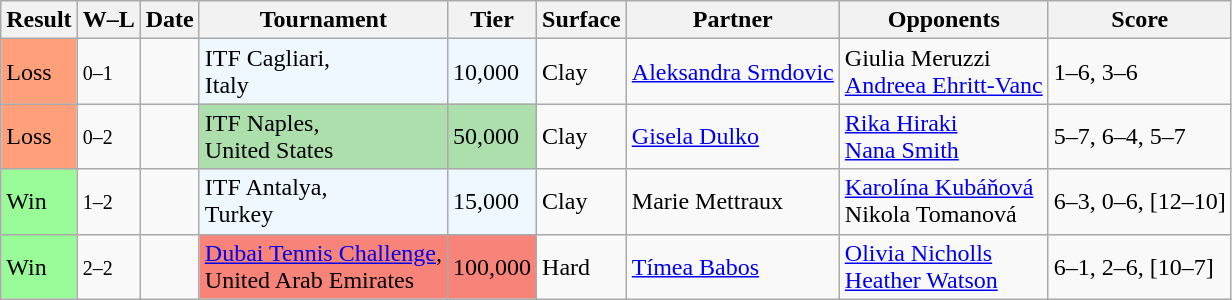<table class="sortable wikitable nowrap">
<tr>
<th>Result</th>
<th class="unsortable">W–L</th>
<th>Date</th>
<th>Tournament</th>
<th>Tier</th>
<th>Surface</th>
<th>Partner</th>
<th>Opponents</th>
<th class="unsortable">Score</th>
</tr>
<tr>
<td bgcolor=FFA07A>Loss</td>
<td><small>0–1</small></td>
<td></td>
<td style="background:#f0f8ff;">ITF Cagliari, <br> Italy</td>
<td style="background:#f0f8ff;">10,000</td>
<td>Clay</td>
<td> <a href='#'>Aleksandra Srndovic</a></td>
<td> Giulia Meruzzi <br>  <a href='#'>Andreea Ehritt-Vanc</a></td>
<td>1–6, 3–6</td>
</tr>
<tr>
<td bgcolor=FFA07A>Loss</td>
<td><small>0–2</small></td>
<td></td>
<td style="background:#addfad;">ITF Naples, <br> United States</td>
<td style="background:#addfad;">50,000</td>
<td>Clay</td>
<td> <a href='#'>Gisela Dulko</a></td>
<td> <a href='#'>Rika Hiraki</a> <br>  <a href='#'>Nana Smith</a></td>
<td>5–7, 6–4, 5–7</td>
</tr>
<tr>
<td bgcolor=98FB98>Win</td>
<td><small>1–2</small></td>
<td></td>
<td style="background:#f0f8ff;">ITF Antalya, <br> Turkey</td>
<td style="background:#f0f8ff;">15,000</td>
<td>Clay</td>
<td> Marie Mettraux</td>
<td> <a href='#'>Karolína Kubáňová</a> <br>  Nikola Tomanová</td>
<td>6–3, 0–6, [12–10]</td>
</tr>
<tr>
<td bgcolor=98FB98>Win</td>
<td><small>2–2</small></td>
<td><a href='#'></a></td>
<td style="background:#f88379;"><a href='#'>Dubai Tennis Challenge</a>, <br> United Arab Emirates</td>
<td style="background:#f88379;">100,000</td>
<td>Hard</td>
<td> <a href='#'>Tímea Babos</a></td>
<td> <a href='#'>Olivia Nicholls</a> <br>  <a href='#'>Heather Watson</a></td>
<td>6–1, 2–6, [10–7]</td>
</tr>
</table>
